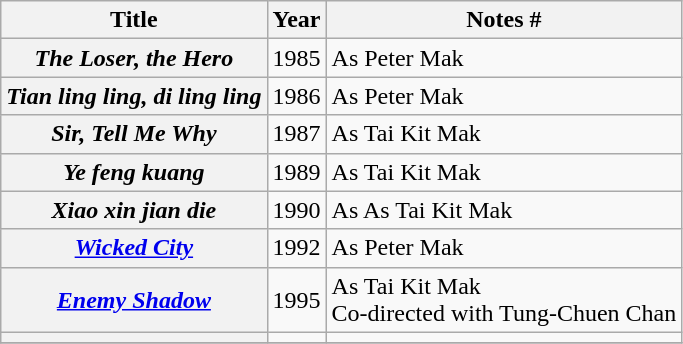<table class="wikitable plainrowheaders sortable">
<tr>
<th scope="col">Title</th>
<th scope="col">Year</th>
<th scope="col" class="unsortable">Notes #</th>
</tr>
<tr>
<th scope="row"><em>The Loser, the Hero</em></th>
<td>1985</td>
<td>As Peter Mak</td>
</tr>
<tr>
<th scope="row"><em>Tian ling ling, di ling ling</em></th>
<td>1986</td>
<td>As Peter Mak</td>
</tr>
<tr>
<th scope="row"><em>Sir, Tell Me Why</em></th>
<td>1987</td>
<td>As  Tai Kit Mak</td>
</tr>
<tr>
<th scope="row"><em>Ye feng kuang</em></th>
<td>1989</td>
<td>As Tai Kit Mak</td>
</tr>
<tr>
<th scope="row"><em>Xiao xin jian die</em></th>
<td>1990</td>
<td>As As Tai Kit Mak</td>
</tr>
<tr>
<th scope="row"><em><a href='#'>Wicked City</a></em></th>
<td>1992</td>
<td>As Peter Mak</td>
</tr>
<tr>
<th scope="row"><em><a href='#'>Enemy Shadow</a></em></th>
<td>1995</td>
<td>As Tai Kit Mak<br>Co-directed with Tung-Chuen Chan</td>
</tr>
<tr>
<th scope="row"></th>
<td></td>
<td></td>
</tr>
<tr>
</tr>
</table>
